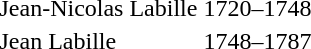<table>
<tr>
<td>Jean-Nicolas Labille</td>
<td>1720–1748</td>
</tr>
<tr>
<td>Jean Labille</td>
<td>1748–1787</td>
</tr>
</table>
